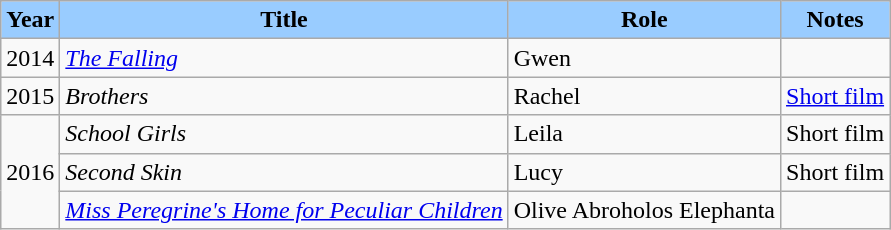<table class="wikitable">
<tr align="center">
<th style="background: #9cf;">Year</th>
<th style="background: #9cf;">Title</th>
<th style="background: #9cf;">Role</th>
<th style="background: #9cf;">Notes</th>
</tr>
<tr>
<td>2014</td>
<td><em><a href='#'>The Falling</a></em></td>
<td>Gwen</td>
<td></td>
</tr>
<tr>
<td>2015</td>
<td><em>Brothers</em></td>
<td>Rachel</td>
<td><a href='#'>Short film</a></td>
</tr>
<tr>
<td rowspan=3>2016</td>
<td><em>School Girls</em></td>
<td>Leila</td>
<td>Short film</td>
</tr>
<tr>
<td><em>Second Skin</em></td>
<td>Lucy</td>
<td>Short film</td>
</tr>
<tr>
<td><em><a href='#'>Miss Peregrine's Home for Peculiar Children</a></em></td>
<td>Olive Abroholos Elephanta</td>
<td></td>
</tr>
</table>
